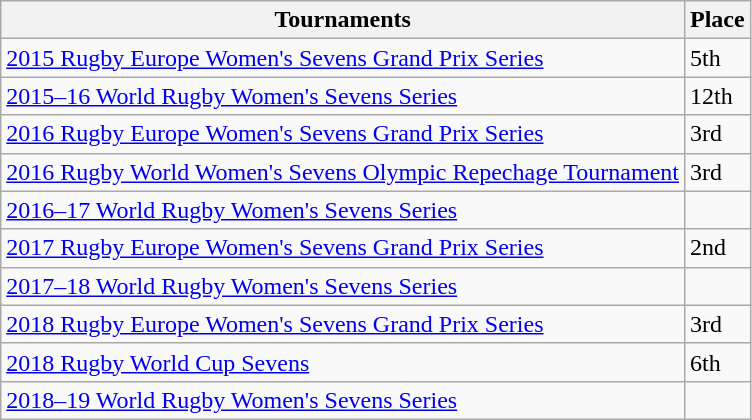<table class="wikitable collapsible">
<tr>
<th>Tournaments</th>
<th>Place</th>
</tr>
<tr>
<td><a href='#'>2015 Rugby Europe Women's Sevens Grand Prix Series</a></td>
<td>5th</td>
</tr>
<tr>
<td><a href='#'>2015–16 World Rugby Women's Sevens Series</a></td>
<td>12th</td>
</tr>
<tr>
<td><a href='#'>2016 Rugby Europe Women's Sevens Grand Prix Series</a></td>
<td>3rd</td>
</tr>
<tr>
<td><a href='#'>2016 Rugby World Women's Sevens Olympic Repechage Tournament</a></td>
<td>3rd</td>
</tr>
<tr>
<td><a href='#'>2016–17 World Rugby Women's Sevens Series</a></td>
<td></td>
</tr>
<tr>
<td><a href='#'>2017 Rugby Europe Women's Sevens Grand Prix Series</a></td>
<td>2nd</td>
</tr>
<tr>
<td><a href='#'>2017–18 World Rugby Women's Sevens Series</a></td>
<td></td>
</tr>
<tr>
<td><a href='#'>2018 Rugby Europe Women's Sevens Grand Prix Series</a></td>
<td>3rd</td>
</tr>
<tr>
<td><a href='#'>2018 Rugby World Cup Sevens</a></td>
<td>6th</td>
</tr>
<tr>
<td><a href='#'>2018–19 World Rugby Women's Sevens Series</a></td>
<td></td>
</tr>
</table>
